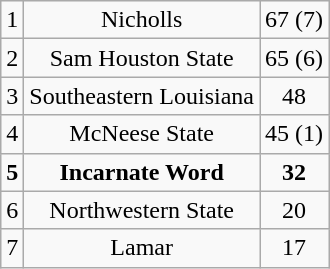<table class="wikitable">
<tr align="center">
<td>1</td>
<td>Nicholls</td>
<td>67 (7)</td>
</tr>
<tr align="center">
<td>2</td>
<td>Sam Houston State</td>
<td>65 (6)</td>
</tr>
<tr align="center">
<td>3</td>
<td>Southeastern Louisiana</td>
<td>48</td>
</tr>
<tr align="center">
<td>4</td>
<td>McNeese State</td>
<td>45 (1)</td>
</tr>
<tr align="center">
<td><strong>5</strong></td>
<td><strong>Incarnate Word</strong></td>
<td><strong>32</strong></td>
</tr>
<tr align="center">
<td>6</td>
<td>Northwestern State</td>
<td>20</td>
</tr>
<tr align="center">
<td>7</td>
<td>Lamar</td>
<td>17</td>
</tr>
</table>
